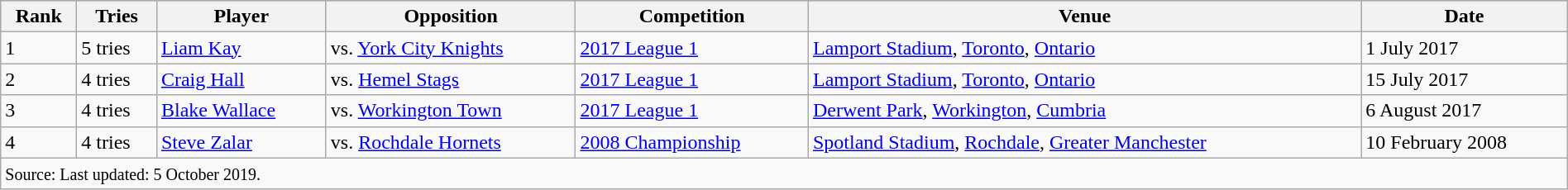<table class="wikitable" style="width:100%;">
<tr style="background:#87cefa;">
<th>Rank</th>
<th>Tries</th>
<th>Player</th>
<th>Opposition</th>
<th>Competition</th>
<th>Venue</th>
<th>Date</th>
</tr>
<tr>
<td>1</td>
<td>5 tries</td>
<td> <a href='#'>Liam Kay</a></td>
<td>vs. <a href='#'>York City Knights</a></td>
<td><a href='#'>2017 League 1</a></td>
<td> <a href='#'>Lamport Stadium</a>, <a href='#'>Toronto</a>, <a href='#'>Ontario</a></td>
<td>1 July 2017</td>
</tr>
<tr>
<td>2</td>
<td>4 tries</td>
<td> <a href='#'>Craig Hall</a></td>
<td>vs. <a href='#'>Hemel Stags</a></td>
<td><a href='#'>2017 League 1</a></td>
<td> <a href='#'>Lamport Stadium</a>, <a href='#'>Toronto</a>, <a href='#'>Ontario</a></td>
<td>15 July 2017</td>
</tr>
<tr>
<td>3</td>
<td>4 tries</td>
<td> <a href='#'>Blake Wallace</a></td>
<td>vs. <a href='#'>Workington Town</a></td>
<td><a href='#'>2017 League 1</a></td>
<td> <a href='#'>Derwent Park</a>, <a href='#'>Workington</a>, <a href='#'>Cumbria</a></td>
<td>6 August 2017</td>
</tr>
<tr>
<td>4</td>
<td>4 tries</td>
<td> <a href='#'>Steve Zalar</a></td>
<td>vs. <a href='#'>Rochdale Hornets</a></td>
<td><a href='#'>2008 Championship</a></td>
<td> <a href='#'>Spotland Stadium</a>, <a href='#'>Rochdale</a>, <a href='#'>Greater Manchester</a></td>
<td>10 February 2008</td>
</tr>
<tr>
<td colspan=7><small>Source: Last updated: 5 October 2019.</small></td>
</tr>
</table>
